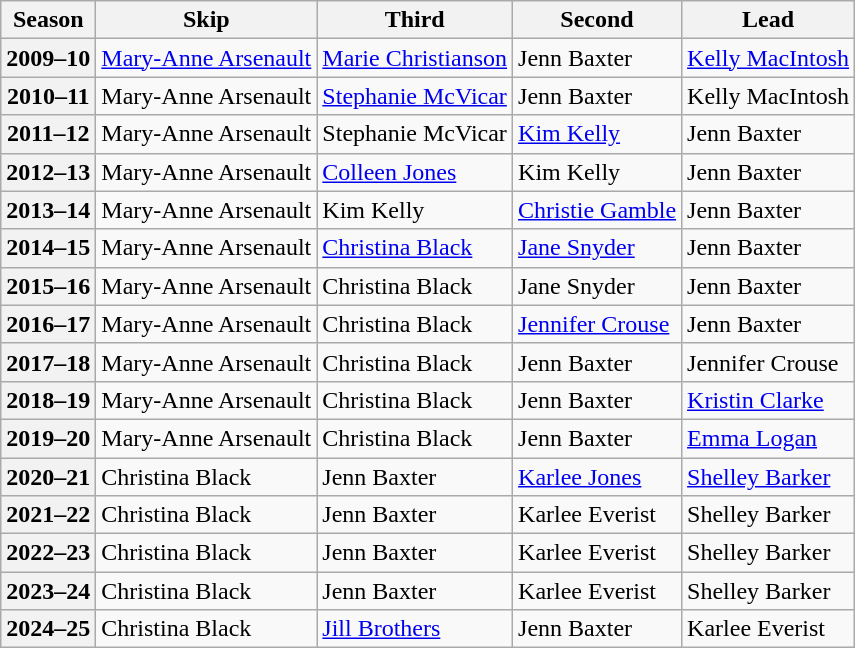<table class="wikitable">
<tr>
<th scope="col">Season</th>
<th scope="col">Skip</th>
<th scope="col">Third</th>
<th scope="col">Second</th>
<th scope="col">Lead</th>
</tr>
<tr>
<th scope="row">2009–10</th>
<td><a href='#'>Mary-Anne Arsenault</a></td>
<td><a href='#'>Marie Christianson</a></td>
<td>Jenn Baxter</td>
<td><a href='#'>Kelly MacIntosh</a></td>
</tr>
<tr>
<th scope="row">2010–11</th>
<td>Mary-Anne Arsenault</td>
<td><a href='#'>Stephanie McVicar</a></td>
<td>Jenn Baxter</td>
<td>Kelly MacIntosh</td>
</tr>
<tr>
<th scope="row">2011–12</th>
<td>Mary-Anne Arsenault</td>
<td>Stephanie McVicar</td>
<td><a href='#'>Kim Kelly</a></td>
<td>Jenn Baxter</td>
</tr>
<tr>
<th scope="row">2012–13</th>
<td>Mary-Anne Arsenault</td>
<td><a href='#'>Colleen Jones</a></td>
<td>Kim Kelly</td>
<td>Jenn Baxter</td>
</tr>
<tr>
<th scope="row">2013–14</th>
<td>Mary-Anne Arsenault</td>
<td>Kim Kelly</td>
<td><a href='#'>Christie Gamble</a></td>
<td>Jenn Baxter</td>
</tr>
<tr>
<th scope="row">2014–15</th>
<td>Mary-Anne Arsenault</td>
<td><a href='#'>Christina Black</a></td>
<td><a href='#'>Jane Snyder</a></td>
<td>Jenn Baxter</td>
</tr>
<tr>
<th scope="row">2015–16</th>
<td>Mary-Anne Arsenault</td>
<td>Christina Black</td>
<td>Jane Snyder</td>
<td>Jenn Baxter</td>
</tr>
<tr>
<th scope="row">2016–17</th>
<td>Mary-Anne Arsenault</td>
<td>Christina Black</td>
<td><a href='#'>Jennifer Crouse</a></td>
<td>Jenn Baxter</td>
</tr>
<tr>
<th scope="row">2017–18</th>
<td>Mary-Anne Arsenault</td>
<td>Christina Black</td>
<td>Jenn Baxter</td>
<td>Jennifer Crouse</td>
</tr>
<tr>
<th scope="row">2018–19</th>
<td>Mary-Anne Arsenault</td>
<td>Christina Black</td>
<td>Jenn Baxter</td>
<td><a href='#'>Kristin Clarke</a></td>
</tr>
<tr>
<th scope="row">2019–20</th>
<td>Mary-Anne Arsenault</td>
<td>Christina Black</td>
<td>Jenn Baxter</td>
<td><a href='#'>Emma Logan</a></td>
</tr>
<tr>
<th scope="row">2020–21</th>
<td>Christina Black</td>
<td>Jenn Baxter</td>
<td><a href='#'>Karlee Jones</a></td>
<td><a href='#'>Shelley Barker</a></td>
</tr>
<tr>
<th scope="row">2021–22</th>
<td>Christina Black</td>
<td>Jenn Baxter</td>
<td>Karlee Everist</td>
<td>Shelley Barker</td>
</tr>
<tr>
<th scope="row">2022–23</th>
<td>Christina Black</td>
<td>Jenn Baxter</td>
<td>Karlee Everist</td>
<td>Shelley Barker</td>
</tr>
<tr>
<th scope="row">2023–24</th>
<td>Christina Black</td>
<td>Jenn Baxter</td>
<td>Karlee Everist</td>
<td>Shelley Barker</td>
</tr>
<tr>
<th scope="row">2024–25</th>
<td>Christina Black</td>
<td><a href='#'>Jill Brothers</a></td>
<td>Jenn Baxter</td>
<td>Karlee Everist</td>
</tr>
</table>
